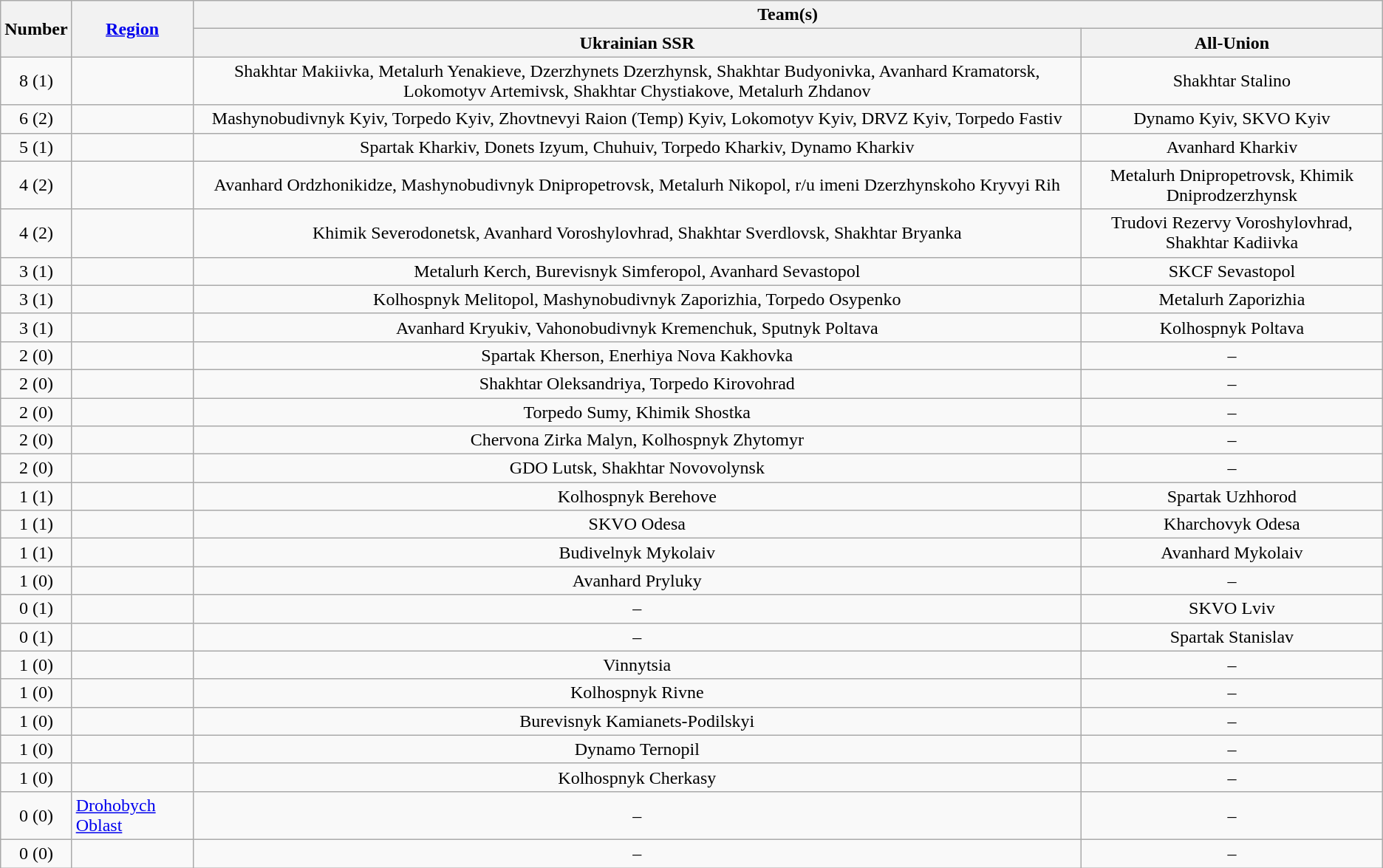<table class="wikitable" style="text-align:center">
<tr>
<th rowspan=2>Number</th>
<th rowspan=2><a href='#'>Region</a></th>
<th colspan=2>Team(s)</th>
</tr>
<tr>
<th>Ukrainian SSR</th>
<th>All-Union</th>
</tr>
<tr>
<td rowspan="1">8 (1)</td>
<td align="left"></td>
<td>Shakhtar Makiivka, Metalurh Yenakieve, Dzerzhynets Dzerzhynsk, Shakhtar Budyonivka, Avanhard Kramatorsk, Lokomotyv Artemivsk, Shakhtar Chystiakove, Metalurh Zhdanov</td>
<td>Shakhtar Stalino</td>
</tr>
<tr>
<td rowspan="1">6 (2)</td>
<td align="left"></td>
<td>Mashynobudivnyk Kyiv, Torpedo Kyiv, Zhovtnevyi Raion (Temp) Kyiv, Lokomotyv Kyiv, DRVZ Kyiv, Torpedo Fastiv</td>
<td>Dynamo Kyiv, SKVO Kyiv</td>
</tr>
<tr>
<td rowspan="1">5 (1)</td>
<td align="left"></td>
<td>Spartak Kharkiv, Donets Izyum, Chuhuiv, Torpedo Kharkiv, Dynamo Kharkiv</td>
<td>Avanhard Kharkiv</td>
</tr>
<tr>
<td rowspan="1">4 (2)</td>
<td align="left"></td>
<td>Avanhard Ordzhonikidze, Mashynobudivnyk Dnipropetrovsk, Metalurh Nikopol, r/u imeni Dzerzhynskoho Kryvyi Rih</td>
<td>Metalurh Dnipropetrovsk, Khimik Dniprodzerzhynsk</td>
</tr>
<tr>
<td rowspan="1">4 (2)</td>
<td align="left"></td>
<td>Khimik Severodonetsk, Avanhard Voroshylovhrad, Shakhtar Sverdlovsk, Shakhtar Bryanka</td>
<td>Trudovi Rezervy Voroshylovhrad, Shakhtar Kadiivka</td>
</tr>
<tr>
<td rowspan="1">3 (1)</td>
<td align="left"></td>
<td>Metalurh Kerch, Burevisnyk Simferopol, Avanhard Sevastopol</td>
<td>SKCF Sevastopol</td>
</tr>
<tr>
<td rowspan="1">3 (1)</td>
<td align="left"></td>
<td>Kolhospnyk Melitopol, Mashynobudivnyk Zaporizhia, Torpedo Osypenko</td>
<td>Metalurh Zaporizhia</td>
</tr>
<tr>
<td rowspan="1">3 (1)</td>
<td align="left"></td>
<td>Avanhard Kryukiv, Vahonobudivnyk Kremenchuk, Sputnyk Poltava</td>
<td>Kolhospnyk Poltava</td>
</tr>
<tr>
<td rowspan="1">2 (0)</td>
<td align="left"></td>
<td>Spartak Kherson, Enerhiya Nova Kakhovka</td>
<td>–</td>
</tr>
<tr>
<td rowspan="1">2 (0)</td>
<td align="left"></td>
<td>Shakhtar Oleksandriya, Torpedo Kirovohrad</td>
<td>–</td>
</tr>
<tr>
<td rowspan="1">2 (0)</td>
<td align="left"></td>
<td>Torpedo Sumy, Khimik Shostka</td>
<td>–</td>
</tr>
<tr>
<td rowspan="1">2 (0)</td>
<td align="left"></td>
<td>Chervona Zirka Malyn, Kolhospnyk Zhytomyr</td>
<td>–</td>
</tr>
<tr>
<td rowspan="1">2 (0)</td>
<td align="left"></td>
<td>GDO Lutsk, Shakhtar Novovolynsk</td>
<td>–</td>
</tr>
<tr>
<td rowspan="1">1 (1)</td>
<td align="left"></td>
<td>Kolhospnyk Berehove</td>
<td>Spartak Uzhhorod</td>
</tr>
<tr>
<td rowspan="1">1 (1)</td>
<td align="left"></td>
<td>SKVO Odesa</td>
<td>Kharchovyk Odesa</td>
</tr>
<tr>
<td rowspan="1">1 (1)</td>
<td align="left"></td>
<td>Budivelnyk Mykolaiv</td>
<td>Avanhard Mykolaiv</td>
</tr>
<tr>
<td rowspan="1">1 (0)</td>
<td align="left"></td>
<td>Avanhard Pryluky</td>
<td>–</td>
</tr>
<tr>
<td rowspan="1">0 (1)</td>
<td align="left"></td>
<td>–</td>
<td>SKVO Lviv</td>
</tr>
<tr>
<td rowspan="1">0 (1)</td>
<td align="left"></td>
<td>–</td>
<td>Spartak Stanislav</td>
</tr>
<tr>
<td rowspan="1">1 (0)</td>
<td align="left"></td>
<td>Vinnytsia</td>
<td>–</td>
</tr>
<tr>
<td rowspan="1">1 (0)</td>
<td align="left"></td>
<td>Kolhospnyk Rivne</td>
<td>–</td>
</tr>
<tr>
<td rowspan="1">1 (0)</td>
<td align="left"></td>
<td>Burevisnyk Kamianets-Podilskyi</td>
<td>–</td>
</tr>
<tr>
<td rowspan="1">1 (0)</td>
<td align="left"></td>
<td>Dynamo Ternopil</td>
<td>–</td>
</tr>
<tr>
<td rowspan="1">1 (0)</td>
<td align="left"></td>
<td>Kolhospnyk Cherkasy</td>
<td>–</td>
</tr>
<tr>
<td rowspan="1">0 (0)</td>
<td align="left"> <a href='#'>Drohobych Oblast</a></td>
<td>–</td>
<td>–</td>
</tr>
<tr>
<td rowspan="1">0 (0)</td>
<td align="left"></td>
<td>–</td>
<td>–</td>
</tr>
</table>
